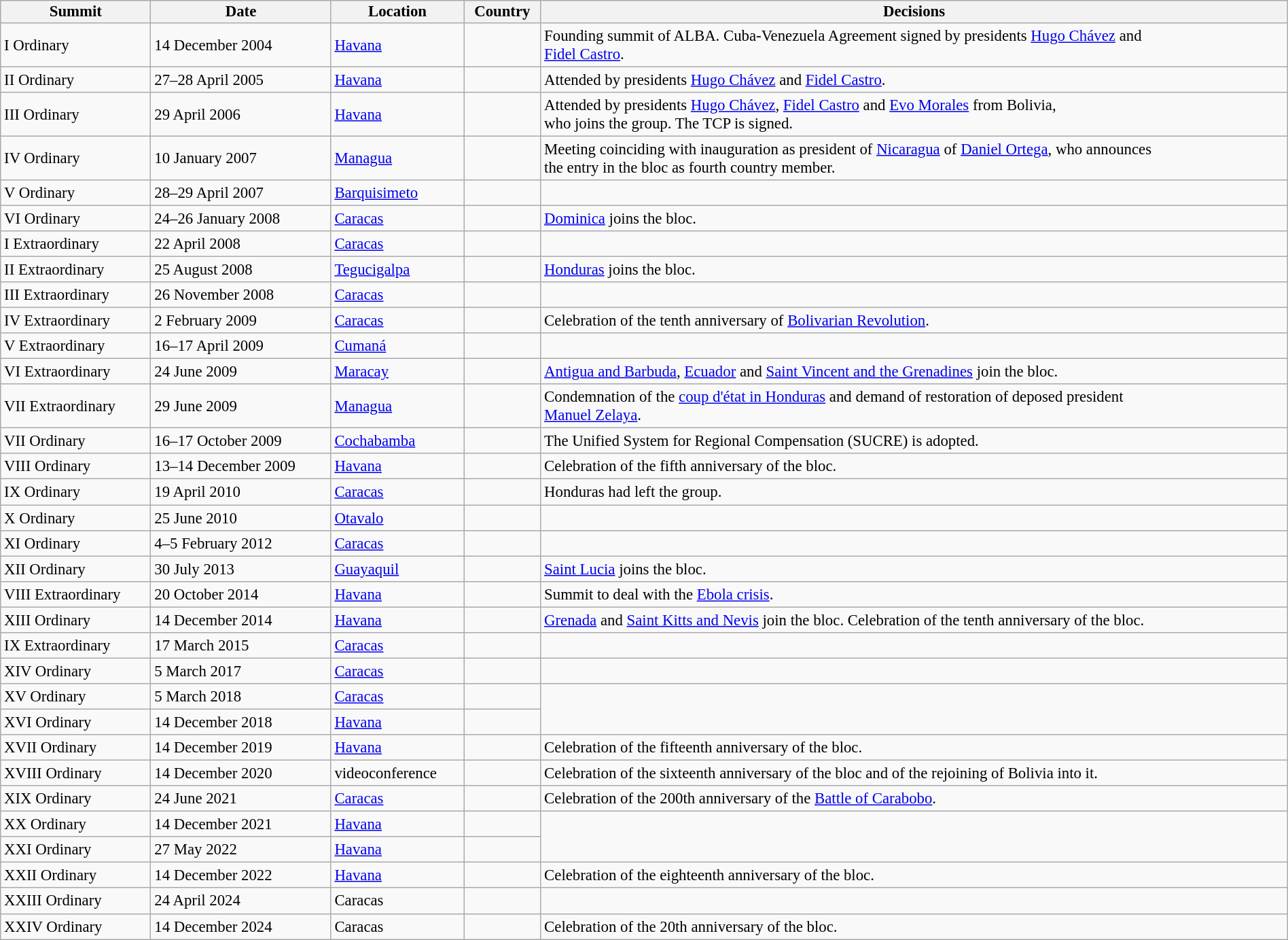<table class="wikitable sortable" style="font-size:95%; white-space:nowrap" width="100%">
<tr>
<th style="line-height:95%">Summit<br></th>
<th style="line-height:95%">Date<br></th>
<th style="line-height:95%">Location<br></th>
<th style="line-height:95%">Country<br></th>
<th style="line-height:95%">Decisions<br></th>
</tr>
<tr>
<td>I Ordinary</td>
<td style="white-space:nowrap;">14 December 2004</td>
<td><a href='#'>Havana</a></td>
<td style="white-space:nowrap;"></td>
<td>Founding summit of ALBA. Cuba-Venezuela Agreement signed by presidents <a href='#'>Hugo Chávez</a> and<br><a href='#'>Fidel Castro</a>.</td>
</tr>
<tr>
<td>II Ordinary</td>
<td style="white-space:nowrap;">27–28 April 2005</td>
<td><a href='#'>Havana</a></td>
<td style="white-space:nowrap;"></td>
<td>Attended by presidents <a href='#'>Hugo Chávez</a> and <a href='#'>Fidel Castro</a>.</td>
</tr>
<tr>
<td>III Ordinary</td>
<td style="white-space:nowrap;">29 April 2006</td>
<td><a href='#'>Havana</a></td>
<td style="white-space:nowrap;"></td>
<td>Attended by presidents <a href='#'>Hugo Chávez</a>, <a href='#'>Fidel Castro</a> and <a href='#'>Evo Morales</a> from Bolivia,<br>who joins the group. The TCP is signed.</td>
</tr>
<tr>
<td>IV Ordinary</td>
<td style="white-space:nowrap;">10 January 2007</td>
<td><a href='#'>Managua</a></td>
<td style="white-space:nowrap;"></td>
<td>Meeting coinciding with inauguration as president of <a href='#'>Nicaragua</a> of <a href='#'>Daniel Ortega</a>, who announces<br> the entry in the bloc as fourth country member.</td>
</tr>
<tr>
<td>V Ordinary</td>
<td style="white-space:nowrap;">28–29 April 2007</td>
<td><a href='#'>Barquisimeto</a></td>
<td style="white-space:nowrap;"></td>
<td></td>
</tr>
<tr>
<td>VI Ordinary</td>
<td style="white-space:nowrap;">24–26 January 2008</td>
<td><a href='#'>Caracas</a></td>
<td style="white-space:nowrap;"></td>
<td><a href='#'>Dominica</a> joins the bloc.</td>
</tr>
<tr>
<td>I Extraordinary</td>
<td style="white-space:nowrap;">22 April 2008</td>
<td><a href='#'>Caracas</a></td>
<td style="white-space:nowrap;"></td>
<td></td>
</tr>
<tr>
<td>II Extraordinary</td>
<td style="white-space:nowrap;">25 August 2008</td>
<td><a href='#'>Tegucigalpa</a></td>
<td style="white-space:nowrap;"></td>
<td><a href='#'>Honduras</a> joins the bloc.</td>
</tr>
<tr>
<td>III Extraordinary</td>
<td style="white-space:nowrap;">26 November 2008</td>
<td><a href='#'>Caracas</a></td>
<td style="white-space:nowrap;"></td>
<td></td>
</tr>
<tr>
<td>IV Extraordinary</td>
<td style="white-space:nowrap;">2 February 2009</td>
<td><a href='#'>Caracas</a></td>
<td style="white-space:nowrap;"></td>
<td>Celebration of the tenth anniversary of <a href='#'>Bolivarian Revolution</a>.</td>
</tr>
<tr>
<td>V Extraordinary</td>
<td style="white-space:nowrap;">16–17 April 2009</td>
<td><a href='#'>Cumaná</a></td>
<td style="white-space:nowrap;"></td>
<td></td>
</tr>
<tr>
<td>VI Extraordinary</td>
<td style="white-space:nowrap;">24 June 2009</td>
<td><a href='#'>Maracay</a></td>
<td style="white-space:nowrap;"></td>
<td><a href='#'>Antigua and Barbuda</a>, <a href='#'>Ecuador</a> and <a href='#'>Saint Vincent and the Grenadines</a> join the bloc.</td>
</tr>
<tr>
<td>VII Extraordinary</td>
<td style="white-space:nowrap;">29 June 2009</td>
<td><a href='#'>Managua</a></td>
<td style="white-space:nowrap;"></td>
<td>Condemnation of the <a href='#'>coup d'état in Honduras</a> and demand of restoration of deposed president<br> <a href='#'>Manuel Zelaya</a>.</td>
</tr>
<tr>
<td>VII Ordinary</td>
<td style="white-space:nowrap;">16–17 October 2009</td>
<td><a href='#'>Cochabamba</a></td>
<td style="white-space:nowrap;"></td>
<td>The Unified System for Regional Compensation (SUCRE) is adopted.</td>
</tr>
<tr>
<td>VIII Ordinary</td>
<td style="white-space:nowrap;">13–14 December 2009</td>
<td><a href='#'>Havana</a></td>
<td style="white-space:nowrap;"></td>
<td>Celebration of the fifth anniversary of the bloc.</td>
</tr>
<tr>
<td>IX Ordinary</td>
<td style="white-space:nowrap;">19 April 2010</td>
<td><a href='#'>Caracas</a></td>
<td style="white-space:nowrap;"></td>
<td>Honduras had left the group.</td>
</tr>
<tr>
<td>X Ordinary</td>
<td style="white-space:nowrap;">25 June 2010</td>
<td><a href='#'>Otavalo</a></td>
<td style="white-space:nowrap;"></td>
<td></td>
</tr>
<tr>
<td>XI Ordinary</td>
<td style="white-space:nowrap;">4–5 February 2012</td>
<td><a href='#'>Caracas</a></td>
<td style="white-space:nowrap;"></td>
<td></td>
</tr>
<tr>
<td>XII Ordinary</td>
<td style="white-space:nowrap;">30 July 2013</td>
<td><a href='#'>Guayaquil</a></td>
<td style="white-space:nowrap;"></td>
<td><a href='#'>Saint Lucia</a> joins the bloc.</td>
</tr>
<tr>
<td>VIII Extraordinary</td>
<td style="white-space:nowrap;">20 October 2014</td>
<td><a href='#'>Havana</a></td>
<td style="white-space:nowrap;"></td>
<td>Summit to deal with the <a href='#'>Ebola crisis</a>.</td>
</tr>
<tr>
<td>XIII Ordinary</td>
<td style="white-space:nowrap;">14 December 2014</td>
<td><a href='#'>Havana</a></td>
<td style="white-space:nowrap;"></td>
<td><a href='#'>Grenada</a> and <a href='#'>Saint Kitts and Nevis</a> join the bloc. Celebration of the tenth anniversary of the bloc.</td>
</tr>
<tr>
<td>IX Extraordinary</td>
<td style="white-space:nowrap;">17 March 2015</td>
<td><a href='#'>Caracas</a></td>
<td style="white-space:nowrap;"></td>
<td></td>
</tr>
<tr>
<td>XIV Ordinary</td>
<td style="white-space:nowrap;">5 March 2017</td>
<td><a href='#'>Caracas</a></td>
<td style="white-space:nowrap;"></td>
<td></td>
</tr>
<tr>
<td>XV Ordinary</td>
<td style="white-space:nowrap;">5 March 2018</td>
<td><a href='#'>Caracas</a></td>
<td style="white-space:nowrap;"></td>
</tr>
<tr>
<td>XVI Ordinary</td>
<td style="white-space:nowrap;">14 December 2018</td>
<td><a href='#'>Havana</a></td>
<td style="white-space:nowrap;"></td>
</tr>
<tr>
<td>XVII Ordinary</td>
<td style="white-space:nowrap;">14 December 2019</td>
<td><a href='#'>Havana</a></td>
<td style="white-space:nowrap;"></td>
<td>Celebration of the fifteenth anniversary of the bloc.</td>
</tr>
<tr>
<td>XVIII Ordinary</td>
<td style="white-space:nowrap;">14 December 2020</td>
<td>videoconference</td>
<td></td>
<td>Celebration of the sixteenth anniversary of the bloc and of the rejoining of Bolivia into it.</td>
</tr>
<tr>
<td>XIX Ordinary</td>
<td style="white-space:nowrap;">24 June 2021</td>
<td><a href='#'>Caracas</a></td>
<td style="white-space:nowrap;"></td>
<td>Celebration of the 200th anniversary of the <a href='#'>Battle of Carabobo</a>.</td>
</tr>
<tr>
<td>XX Ordinary</td>
<td style="white-space:nowrap;">14 December 2021</td>
<td><a href='#'>Havana</a></td>
<td style="white-space:nowrap;"></td>
</tr>
<tr>
<td>XXI Ordinary</td>
<td style="white-space:nowrap;">27 May 2022</td>
<td><a href='#'>Havana</a></td>
<td style="white-space:nowrap;"></td>
</tr>
<tr>
<td>XXII Ordinary</td>
<td style="white-space:nowrap;">14 December 2022</td>
<td><a href='#'>Havana</a></td>
<td style="white-space:nowrap;"></td>
<td>Celebration of the eighteenth anniversary of the bloc.</td>
</tr>
<tr>
<td>XXIII Ordinary</td>
<td>24 April 2024</td>
<td>Caracas</td>
<td></td>
</tr>
<tr>
<td>XXIV Ordinary</td>
<td style="white-space:nowrap;">14 December 2024</td>
<td>Caracas</td>
<td></td>
<td>Celebration of the 20th anniversary of the bloc.</td>
</tr>
</table>
